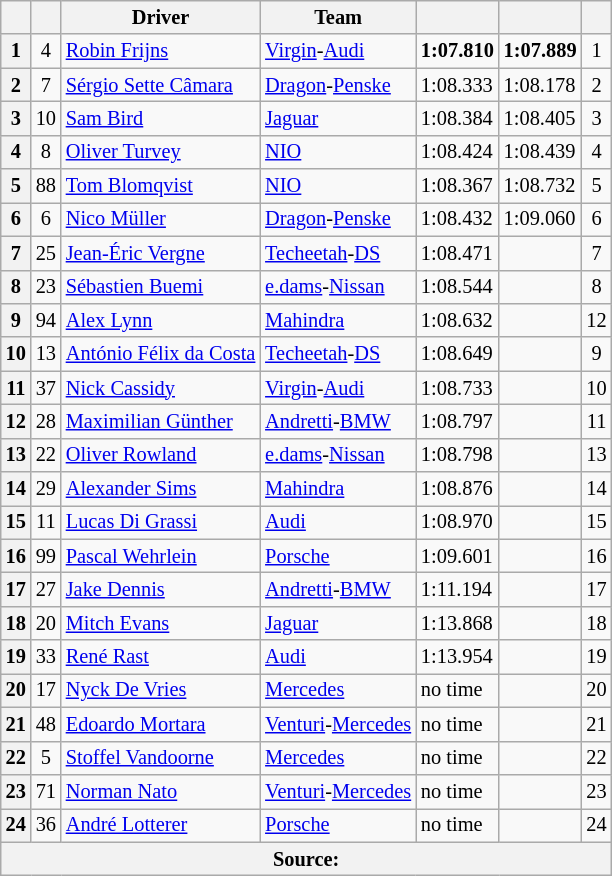<table class="wikitable sortable" style="font-size: 85%">
<tr>
<th scope="col"></th>
<th scope="col"></th>
<th scope="col">Driver</th>
<th scope="col">Team</th>
<th scope="col"></th>
<th scope="col"></th>
<th scope="col"></th>
</tr>
<tr>
<th scope="row">1</th>
<td align="center">4</td>
<td data-sort-value="FRI"> <a href='#'>Robin Frijns</a></td>
<td><a href='#'>Virgin</a>-<a href='#'>Audi</a></td>
<td><strong>1:07.810</strong></td>
<td><strong>1:07.889</strong></td>
<td align="center">1</td>
</tr>
<tr>
<th scope="row">2</th>
<td align="center">7</td>
<td data-sort-value="SET"> <a href='#'>Sérgio Sette Câmara</a></td>
<td><a href='#'>Dragon</a>-<a href='#'>Penske</a></td>
<td>1:08.333</td>
<td>1:08.178</td>
<td align="center">2</td>
</tr>
<tr>
<th scope="row">3</th>
<td align="center">10</td>
<td data-sort-value="BIR"> <a href='#'>Sam Bird</a></td>
<td><a href='#'>Jaguar</a></td>
<td>1:08.384</td>
<td>1:08.405</td>
<td align="center">3</td>
</tr>
<tr>
<th scope="row">4</th>
<td align="center">8</td>
<td data-sort-value="TUR"> <a href='#'>Oliver Turvey</a></td>
<td><a href='#'>NIO</a></td>
<td>1:08.424</td>
<td>1:08.439</td>
<td align="center">4</td>
</tr>
<tr>
<th scope="row">5</th>
<td align="center">88</td>
<td data-sort-value="BLO"> <a href='#'>Tom Blomqvist</a></td>
<td><a href='#'>NIO</a></td>
<td>1:08.367</td>
<td>1:08.732</td>
<td align="center">5</td>
</tr>
<tr>
<th scope="row">6</th>
<td align="center">6</td>
<td data-sort-value="MUL"> <a href='#'>Nico Müller</a></td>
<td><a href='#'>Dragon</a>-<a href='#'>Penske</a></td>
<td>1:08.432</td>
<td>1:09.060</td>
<td align="center">6</td>
</tr>
<tr>
<th scope="row">7</th>
<td align="center">25</td>
<td data-sort-value="JEV"> <a href='#'>Jean-Éric Vergne</a></td>
<td><a href='#'>Techeetah</a>-<a href='#'>DS</a></td>
<td>1:08.471</td>
<td></td>
<td align="center">7</td>
</tr>
<tr>
<th scope="row">8</th>
<td align="center">23</td>
<td data-sort-value="BUE"> <a href='#'>Sébastien Buemi</a></td>
<td><a href='#'>e.dams</a>-<a href='#'>Nissan</a></td>
<td>1:08.544</td>
<td></td>
<td align="center">8</td>
</tr>
<tr>
<th scope="row">9</th>
<td align="center">94</td>
<td data-sort-value="LYN"> <a href='#'>Alex Lynn</a></td>
<td><a href='#'>Mahindra</a></td>
<td>1:08.632</td>
<td></td>
<td align="center">12</td>
</tr>
<tr>
<th scope="row">10</th>
<td align="center">13</td>
<td data-sort-value="DAC"> <a href='#'>António Félix da Costa</a></td>
<td><a href='#'>Techeetah</a>-<a href='#'>DS</a></td>
<td>1:08.649</td>
<td></td>
<td align="center">9</td>
</tr>
<tr>
<th scope="row">11</th>
<td align="center">37</td>
<td data-sort-value="CAS"> <a href='#'>Nick Cassidy</a></td>
<td><a href='#'>Virgin</a>-<a href='#'>Audi</a></td>
<td>1:08.733</td>
<td></td>
<td align="center">10</td>
</tr>
<tr>
<th scope="row">12</th>
<td align="center">28</td>
<td data-sort-value="GUE"> <a href='#'>Maximilian Günther</a></td>
<td><a href='#'>Andretti</a>-<a href='#'>BMW</a></td>
<td>1:08.797</td>
<td></td>
<td align="center">11</td>
</tr>
<tr>
<th scope="row">13</th>
<td align="center">22</td>
<td data-sort-value="ROW"> <a href='#'>Oliver Rowland</a></td>
<td><a href='#'>e.dams</a>-<a href='#'>Nissan</a></td>
<td>1:08.798</td>
<td></td>
<td align="center">13</td>
</tr>
<tr>
<th scope="row">14</th>
<td align="center">29</td>
<td data-sort-value="SIM"> <a href='#'>Alexander Sims</a></td>
<td><a href='#'>Mahindra</a></td>
<td>1:08.876</td>
<td></td>
<td align="center">14</td>
</tr>
<tr>
<th scope="row">15</th>
<td align="center">11</td>
<td data-sort-value="DIG"> <a href='#'>Lucas Di Grassi</a></td>
<td><a href='#'>Audi</a></td>
<td>1:08.970</td>
<td></td>
<td align="center">15</td>
</tr>
<tr>
<th scope="row">16</th>
<td align="center">99</td>
<td data-sort-value="WEH"> <a href='#'>Pascal Wehrlein</a></td>
<td><a href='#'>Porsche</a></td>
<td>1:09.601</td>
<td></td>
<td align="center">16</td>
</tr>
<tr>
<th scope="row">17</th>
<td align="center">27</td>
<td data-sort-value="DEN"> <a href='#'>Jake Dennis</a></td>
<td><a href='#'>Andretti</a>-<a href='#'>BMW</a></td>
<td>1:11.194</td>
<td></td>
<td align="center">17</td>
</tr>
<tr>
<th scope="row">18</th>
<td align="center">20</td>
<td data-sort-value="EVA"> <a href='#'>Mitch Evans</a></td>
<td><a href='#'>Jaguar</a></td>
<td>1:13.868</td>
<td></td>
<td align="center">18</td>
</tr>
<tr>
<th scope="row">19</th>
<td align="center">33</td>
<td data-sort-value="RAS"> <a href='#'>René Rast</a></td>
<td><a href='#'>Audi</a></td>
<td>1:13.954</td>
<td></td>
<td align="center">19</td>
</tr>
<tr>
<th scope="row">20</th>
<td align="center">17</td>
<td data-sort-value="DEV"> <a href='#'>Nyck De Vries</a></td>
<td><a href='#'>Mercedes</a></td>
<td>no time</td>
<td></td>
<td align="center">20</td>
</tr>
<tr>
<th scope="row">21</th>
<td align="center">48</td>
<td data-sort-value="MOR"> <a href='#'>Edoardo Mortara</a></td>
<td><a href='#'>Venturi</a>-<a href='#'>Mercedes</a></td>
<td>no time</td>
<td></td>
<td align="center">21</td>
</tr>
<tr>
<th scope="row">22</th>
<td align="center">5</td>
<td data-sort-value="VAN"> <a href='#'>Stoffel Vandoorne</a></td>
<td><a href='#'>Mercedes</a></td>
<td>no time</td>
<td></td>
<td align="center">22</td>
</tr>
<tr>
<th scope="row">23</th>
<td align="center">71</td>
<td data-sort-value="NAT"> <a href='#'>Norman Nato</a></td>
<td><a href='#'>Venturi</a>-<a href='#'>Mercedes</a></td>
<td>no time</td>
<td></td>
<td align="center">23</td>
</tr>
<tr>
<th scope="row">24</th>
<td align="center">36</td>
<td data-sort-value="LOT"> <a href='#'>André Lotterer</a></td>
<td><a href='#'>Porsche</a></td>
<td>no time</td>
<td></td>
<td align="center">24</td>
</tr>
<tr>
<th colspan="7">Source:</th>
</tr>
</table>
